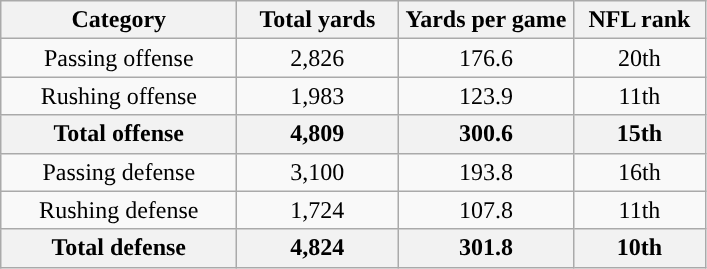<table class="wikitable" style="text-align:center">
<tr>
<th width=150px>Category</th>
<th width=100px>Total yards</th>
<th width=110px>Yards per game</th>
<th width=80px>NFL rank<br></th>
</tr>
<tr>
<td>Passing offense</td>
<td>2,826</td>
<td>176.6</td>
<td>20th</td>
</tr>
<tr>
<td>Rushing offense</td>
<td>1,983</td>
<td>123.9</td>
<td>11th</td>
</tr>
<tr>
<th>Total offense</th>
<th>4,809</th>
<th>300.6</th>
<th>15th</th>
</tr>
<tr>
<td>Passing defense</td>
<td>3,100</td>
<td>193.8</td>
<td>16th</td>
</tr>
<tr>
<td>Rushing defense</td>
<td>1,724</td>
<td>107.8</td>
<td>11th</td>
</tr>
<tr>
<th>Total defense</th>
<th>4,824</th>
<th>301.8</th>
<th>10th</th>
</tr>
</table>
